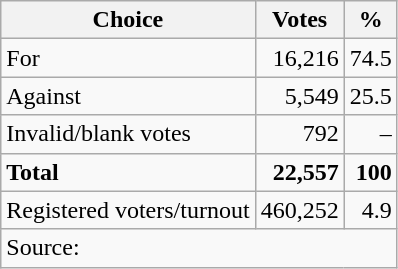<table class=wikitable style=text-align:right>
<tr>
<th>Choice</th>
<th>Votes</th>
<th>%</th>
</tr>
<tr>
<td align=left>For</td>
<td>16,216</td>
<td>74.5</td>
</tr>
<tr>
<td align=left>Against</td>
<td>5,549</td>
<td>25.5</td>
</tr>
<tr>
<td align=left>Invalid/blank votes</td>
<td>792</td>
<td>–</td>
</tr>
<tr>
<td align=left><strong>Total</strong></td>
<td><strong>22,557</strong></td>
<td><strong>100</strong></td>
</tr>
<tr>
<td align=left>Registered voters/turnout</td>
<td>460,252</td>
<td>4.9</td>
</tr>
<tr>
<td align=left colspan=3>Source: </td>
</tr>
</table>
